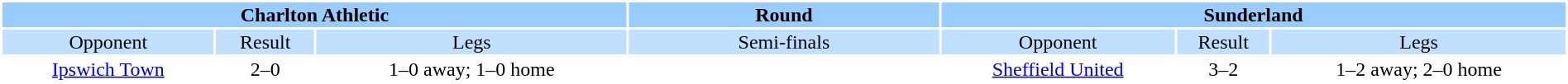<table width="100%" bgcolor=white>
<tr valign=top bgcolor=#99ccff>
<th colspan=3 style="width:40%"><strong>Charlton Athletic</strong></th>
<th width=20%><strong>Round</strong></th>
<th colspan=3 style="width:40%"><strong>Sunderland</strong></th>
</tr>
<tr valign=top align="center" bgcolor=#c1e0ff>
<td>Opponent</td>
<td>Result</td>
<td>Legs</td>
<td bgcolor=#c1e0ff>Semi-finals</td>
<td>Opponent</td>
<td>Result</td>
<td>Legs</td>
</tr>
<tr align="center">
<td><a href='#'>Ipswich Town</a></td>
<td>2–0</td>
<td>1–0 away; 1–0 home</td>
<td></td>
<td><a href='#'>Sheffield United</a></td>
<td>3–2</td>
<td>1–2 away; 2–0 home</td>
</tr>
</table>
